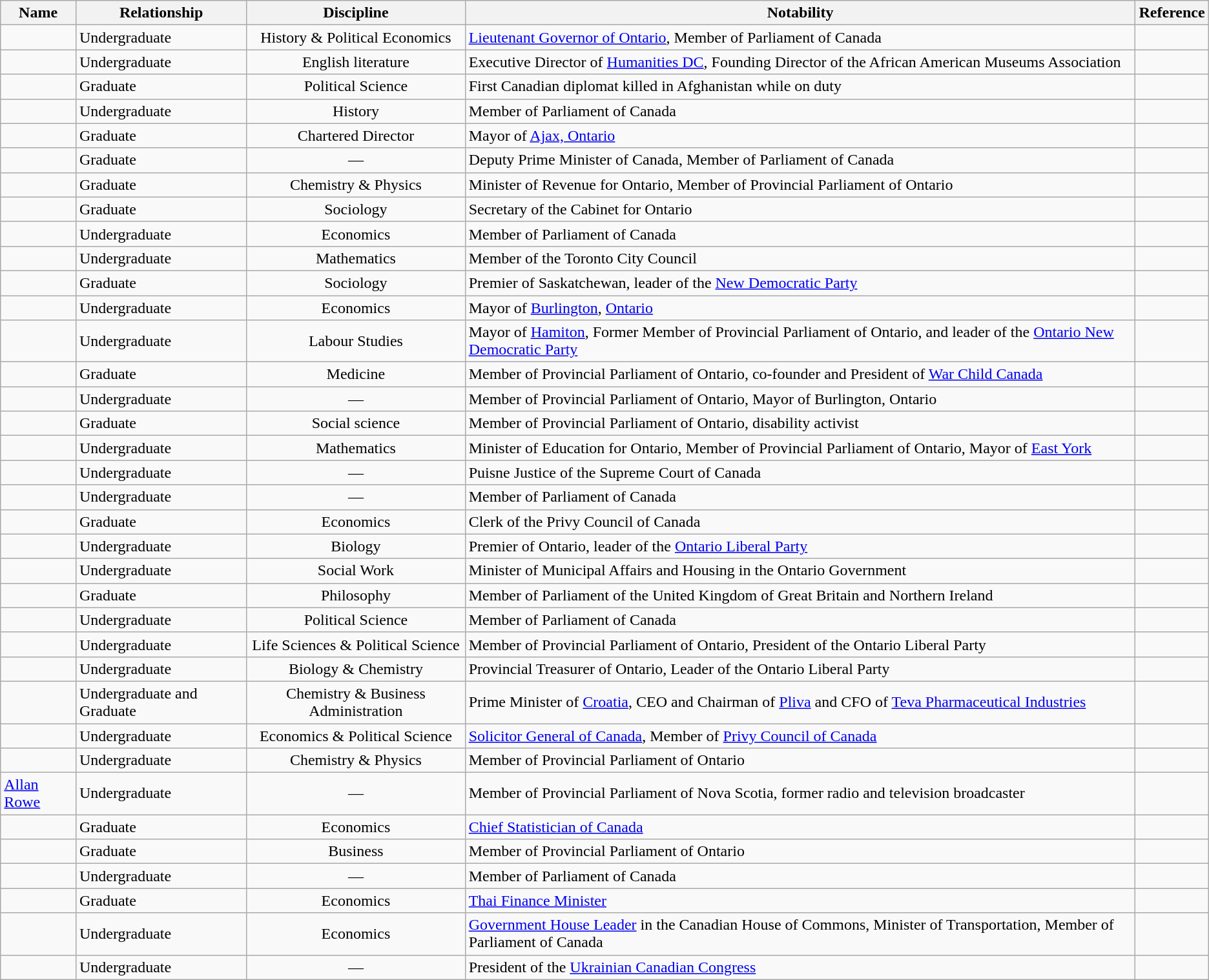<table class="wikitable sortable" border="1">
<tr>
<th>Name</th>
<th>Relationship</th>
<th>Discipline</th>
<th class="unsortable">Notability</th>
<th class="unsortable">Reference</th>
</tr>
<tr>
<td></td>
<td>Undergraduate</td>
<td align="center">History & Political Economics</td>
<td><a href='#'>Lieutenant Governor of Ontario</a>, Member of Parliament of Canada</td>
<td align="center"></td>
</tr>
<tr>
<td></td>
<td>Undergraduate</td>
<td align="center">English literature</td>
<td>Executive Director of <a href='#'>Humanities DC</a>, Founding Director of the African American Museums Association</td>
<td align="center"></td>
</tr>
<tr>
<td></td>
<td>Graduate</td>
<td align="center">Political Science</td>
<td>First Canadian diplomat killed in Afghanistan while on duty</td>
<td align="center"></td>
</tr>
<tr>
<td></td>
<td>Undergraduate</td>
<td align="center">History</td>
<td>Member of Parliament of Canada</td>
<td align="center"></td>
</tr>
<tr>
<td></td>
<td>Graduate</td>
<td align="center">Chartered Director</td>
<td>Mayor of <a href='#'>Ajax, Ontario</a></td>
<td align="center"></td>
</tr>
<tr>
<td></td>
<td>Graduate</td>
<td align="center">—</td>
<td>Deputy Prime Minister of Canada, Member of Parliament of Canada</td>
<td align="center"></td>
</tr>
<tr>
<td></td>
<td>Graduate</td>
<td align="center">Chemistry & Physics</td>
<td>Minister of Revenue for Ontario, Member of Provincial Parliament of Ontario</td>
<td align="center"></td>
</tr>
<tr>
<td></td>
<td>Graduate</td>
<td align="center">Sociology</td>
<td>Secretary of the Cabinet for Ontario</td>
<td align="center"></td>
</tr>
<tr>
<td></td>
<td>Undergraduate</td>
<td align="center">Economics</td>
<td>Member of Parliament of Canada</td>
<td align="center"></td>
</tr>
<tr>
<td></td>
<td>Undergraduate</td>
<td align="center">Mathematics</td>
<td>Member of the Toronto City Council</td>
<td align="center"></td>
</tr>
<tr>
<td></td>
<td>Graduate</td>
<td align="center">Sociology</td>
<td>Premier of Saskatchewan, leader of the <a href='#'>New Democratic Party</a></td>
<td align="center"></td>
</tr>
<tr>
<td></td>
<td>Undergraduate</td>
<td align="center">Economics</td>
<td>Mayor of <a href='#'>Burlington</a>, <a href='#'>Ontario</a></td>
<td align="center"></td>
</tr>
<tr>
<td></td>
<td>Undergraduate</td>
<td align="center">Labour Studies</td>
<td>Mayor of <a href='#'>Hamiton</a>, Former Member of Provincial Parliament of Ontario, and leader of the <a href='#'>Ontario New Democratic Party</a></td>
<td align="center"></td>
</tr>
<tr>
<td></td>
<td>Graduate</td>
<td align="center">Medicine</td>
<td>Member of Provincial Parliament of Ontario, co-founder and President of <a href='#'>War Child Canada</a></td>
<td align="center"></td>
</tr>
<tr>
<td></td>
<td>Undergraduate</td>
<td align="center">—</td>
<td>Member of Provincial Parliament of Ontario, Mayor of Burlington, Ontario</td>
<td align="center"></td>
</tr>
<tr>
<td></td>
<td>Graduate</td>
<td align="center">Social science</td>
<td>Member of Provincial Parliament of Ontario, disability activist</td>
</tr>
<tr>
<td></td>
<td>Undergraduate</td>
<td align="center">Mathematics</td>
<td>Minister of Education for Ontario, Member of Provincial Parliament of Ontario, Mayor of <a href='#'>East York</a></td>
<td align="center"></td>
</tr>
<tr>
<td></td>
<td>Undergraduate</td>
<td align="center">—</td>
<td>Puisne Justice of the Supreme Court of Canada</td>
<td align="center"></td>
</tr>
<tr>
<td></td>
<td>Undergraduate</td>
<td align="center">—</td>
<td>Member of Parliament of Canada</td>
<td align="center"></td>
</tr>
<tr>
<td></td>
<td>Graduate</td>
<td align="center">Economics</td>
<td>Clerk of the Privy Council of Canada</td>
<td align="center"></td>
</tr>
<tr>
<td></td>
<td>Undergraduate</td>
<td align="center">Biology</td>
<td>Premier of Ontario, leader of the <a href='#'>Ontario Liberal Party</a></td>
<td align="center"></td>
</tr>
<tr>
<td></td>
<td>Undergraduate</td>
<td align="center">Social Work</td>
<td>Minister of Municipal Affairs and Housing in the Ontario Government</td>
<td align="center"></td>
</tr>
<tr>
<td></td>
<td>Graduate</td>
<td align="center">Philosophy</td>
<td>Member of Parliament of the United Kingdom of Great Britain and Northern Ireland</td>
<td align="center"></td>
</tr>
<tr>
<td></td>
<td>Undergraduate</td>
<td align="center">Political Science</td>
<td>Member of Parliament of Canada</td>
<td align="center"></td>
</tr>
<tr>
<td></td>
<td>Undergraduate</td>
<td align="center">Life Sciences & Political Science</td>
<td>Member of Provincial Parliament of Ontario, President of the Ontario Liberal Party</td>
<td align="center"></td>
</tr>
<tr>
<td></td>
<td>Undergraduate</td>
<td align="center">Biology & Chemistry</td>
<td>Provincial Treasurer of Ontario, Leader of the Ontario Liberal Party</td>
<td align="center"></td>
</tr>
<tr>
<td></td>
<td>Undergraduate and Graduate</td>
<td align="center">Chemistry & Business Administration</td>
<td>Prime Minister of <a href='#'>Croatia</a>, CEO and Chairman of <a href='#'>Pliva</a> and CFO of <a href='#'>Teva Pharmaceutical Industries</a></td>
<td align="center"></td>
</tr>
<tr>
<td></td>
<td>Undergraduate</td>
<td align="center">Economics & Political Science</td>
<td><a href='#'>Solicitor General of Canada</a>, Member of <a href='#'>Privy Council of Canada</a></td>
<td align="center"></td>
</tr>
<tr>
<td></td>
<td>Undergraduate</td>
<td align="center">Chemistry & Physics</td>
<td>Member of Provincial Parliament of Ontario</td>
<td align="center"></td>
</tr>
<tr>
<td><a href='#'>Allan Rowe</a></td>
<td>Undergraduate</td>
<td align="center">—</td>
<td>Member of Provincial Parliament of Nova Scotia, former radio and television broadcaster</td>
<td align="center"></td>
</tr>
<tr>
<td></td>
<td>Graduate</td>
<td align="center">Economics</td>
<td><a href='#'>Chief Statistician of Canada</a></td>
<td align="center"></td>
</tr>
<tr>
<td></td>
<td>Graduate</td>
<td align="center">Business</td>
<td>Member of Provincial Parliament of Ontario</td>
<td align="center"></td>
</tr>
<tr>
<td></td>
<td>Undergraduate</td>
<td align="center">—</td>
<td>Member of Parliament of Canada</td>
<td align="center"></td>
</tr>
<tr>
<td></td>
<td>Graduate</td>
<td align="center">Economics</td>
<td><a href='#'>Thai Finance Minister</a></td>
<td align="center"></td>
</tr>
<tr>
<td></td>
<td>Undergraduate</td>
<td align="center">Economics</td>
<td><a href='#'>Government House Leader</a> in the Canadian House of Commons, Minister of Transportation, Member of Parliament of Canada</td>
<td align="center"></td>
</tr>
<tr>
<td></td>
<td>Undergraduate</td>
<td align="center">—</td>
<td>President of the <a href='#'>Ukrainian Canadian Congress</a></td>
<td align="center"></td>
</tr>
</table>
